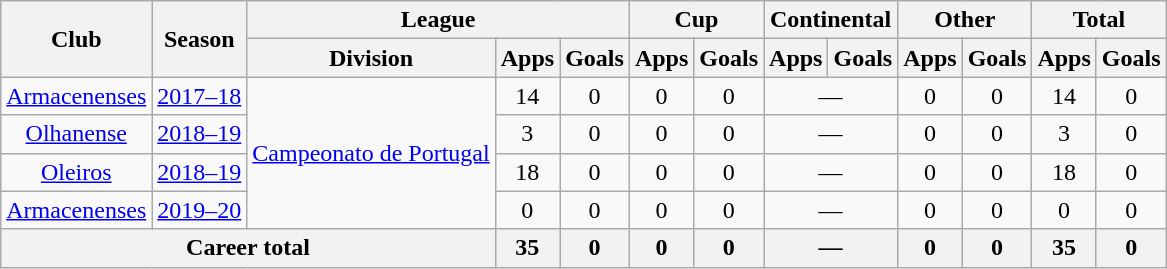<table class="wikitable" style="text-align:center">
<tr>
<th rowspan="2">Club</th>
<th rowspan="2">Season</th>
<th colspan="3">League</th>
<th colspan="2">Cup</th>
<th colspan="2">Continental</th>
<th colspan="2">Other</th>
<th colspan="2">Total</th>
</tr>
<tr>
<th>Division</th>
<th>Apps</th>
<th>Goals</th>
<th>Apps</th>
<th>Goals</th>
<th>Apps</th>
<th>Goals</th>
<th>Apps</th>
<th>Goals</th>
<th>Apps</th>
<th>Goals</th>
</tr>
<tr>
<td rowspan="1"><a href='#'>Armacenenses</a></td>
<td><a href='#'>2017–18</a></td>
<td rowspan="4"><a href='#'>Campeonato de Portugal</a></td>
<td>14</td>
<td>0</td>
<td>0</td>
<td>0</td>
<td colspan="2">—</td>
<td>0</td>
<td>0</td>
<td>14</td>
<td>0</td>
</tr>
<tr>
<td rowspan="1"><a href='#'>Olhanense</a></td>
<td><a href='#'>2018–19</a></td>
<td>3</td>
<td>0</td>
<td>0</td>
<td>0</td>
<td colspan="2">—</td>
<td>0</td>
<td>0</td>
<td>3</td>
<td>0</td>
</tr>
<tr>
<td rowspan="1"><a href='#'>Oleiros</a></td>
<td><a href='#'>2018–19</a></td>
<td>18</td>
<td>0</td>
<td>0</td>
<td>0</td>
<td colspan="2">—</td>
<td>0</td>
<td>0</td>
<td>18</td>
<td>0</td>
</tr>
<tr>
<td rowspan="1"><a href='#'>Armacenenses</a></td>
<td><a href='#'>2019–20</a></td>
<td>0</td>
<td>0</td>
<td>0</td>
<td>0</td>
<td colspan="2">—</td>
<td>0</td>
<td>0</td>
<td>0</td>
<td>0</td>
</tr>
<tr>
<th colspan="3">Career total</th>
<th>35</th>
<th>0</th>
<th>0</th>
<th>0</th>
<th colspan="2">—</th>
<th>0</th>
<th>0</th>
<th>35</th>
<th>0</th>
</tr>
</table>
